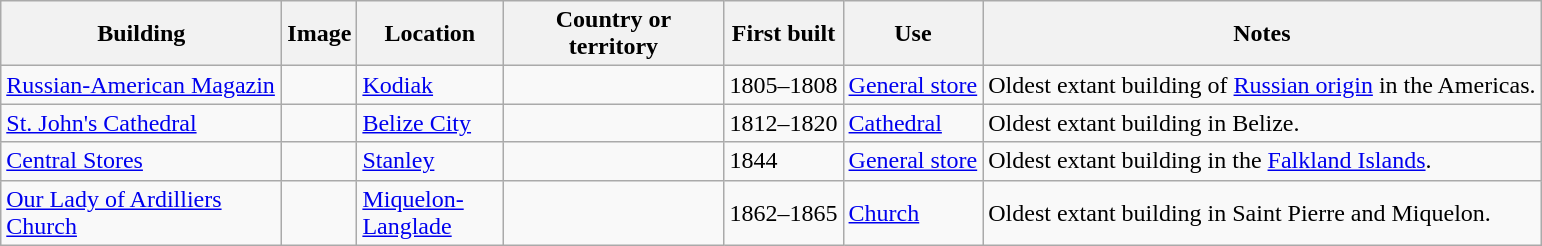<table class="wikitable sortable">
<tr>
<th width=180>Building</th>
<th class="unsortable" scope="col">Image</th>
<th width=90>Location</th>
<th width=140>Country or territory</th>
<th data-sort-type=number>First built</th>
<th>Use</th>
<th class="unsortable" scope="col">Notes</th>
</tr>
<tr>
<td><a href='#'>Russian-American Magazin</a></td>
<td></td>
<td><a href='#'>Kodiak</a></td>
<td></td>
<td>1805–1808</td>
<td><a href='#'>General store</a></td>
<td>Oldest extant building of <a href='#'>Russian origin</a> in the Americas.</td>
</tr>
<tr>
<td><a href='#'>St. John's Cathedral</a></td>
<td></td>
<td><a href='#'>Belize City</a></td>
<td></td>
<td>1812–1820</td>
<td><a href='#'>Cathedral</a></td>
<td>Oldest extant building in Belize.</td>
</tr>
<tr>
<td><a href='#'>Central Stores</a></td>
<td></td>
<td><a href='#'>Stanley</a></td>
<td></td>
<td>1844</td>
<td><a href='#'>General store</a></td>
<td>Oldest extant building in the <a href='#'>Falkland Islands</a>.</td>
</tr>
<tr>
<td><a href='#'>Our Lady of Ardilliers Church</a></td>
<td></td>
<td><a href='#'>Miquelon-Langlade</a></td>
<td></td>
<td>1862–1865</td>
<td><a href='#'>Church</a></td>
<td>Oldest extant building in Saint Pierre and Miquelon.</td>
</tr>
</table>
